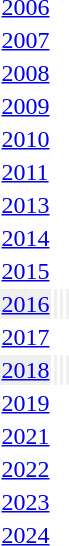<table>
<tr>
<td><a href='#'>2006</a></td>
<td></td>
<td></td>
<td></td>
</tr>
<tr valign=top>
<td><a href='#'>2007</a></td>
<td></td>
<td></td>
<td></td>
</tr>
<tr valign=top>
<td><a href='#'>2008</a></td>
<td></td>
<td></td>
<td></td>
</tr>
<tr valign=top>
<td><a href='#'>2009</a></td>
<td></td>
<td></td>
<td></td>
</tr>
<tr valign=top>
<td><a href='#'>2010</a></td>
<td></td>
<td></td>
<td></td>
</tr>
<tr valign=top>
<td><a href='#'>2011</a></td>
<td></td>
<td></td>
<td></td>
</tr>
<tr valign=top>
<td><a href='#'>2013</a></td>
<td></td>
<td></td>
<td></td>
</tr>
<tr valign=top>
<td><a href='#'>2014</a></td>
<td></td>
<td></td>
<td></td>
</tr>
<tr valign=top>
<td><a href='#'>2015</a></td>
<td></td>
<td></td>
<td></td>
</tr>
<tr bgcolor="#EFEFEF">
<td><a href='#'>2016</a></td>
<td></td>
<td></td>
<td></td>
</tr>
<tr>
<td><a href='#'>2017</a></td>
<td></td>
<td></td>
<td></td>
</tr>
<tr bgcolor="#EFEFEF">
<td><a href='#'>2018</a></td>
<td></td>
<td></td>
<td nowrap></td>
</tr>
<tr>
<td><a href='#'>2019</a></td>
<td></td>
<td></td>
<td></td>
</tr>
<tr>
<td><a href='#'>2021</a></td>
<td></td>
<td></td>
<td></td>
</tr>
<tr>
<td><a href='#'>2022</a></td>
<td></td>
<td></td>
<td></td>
</tr>
<tr>
<td><a href='#'>2023</a></td>
<td></td>
<td></td>
<td></td>
</tr>
<tr>
<td><a href='#'>2024</a></td>
<td nowrap></td>
<td></td>
<td></td>
</tr>
</table>
